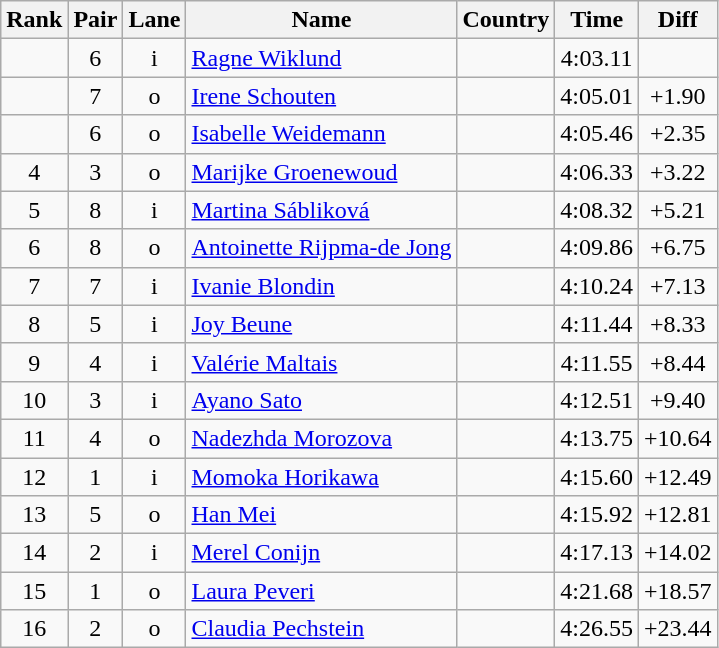<table class="wikitable sortable" style="text-align:center">
<tr>
<th>Rank</th>
<th>Pair</th>
<th>Lane</th>
<th>Name</th>
<th>Country</th>
<th>Time</th>
<th>Diff</th>
</tr>
<tr>
<td></td>
<td>6</td>
<td>i</td>
<td align=left><a href='#'>Ragne Wiklund</a></td>
<td align=left></td>
<td>4:03.11</td>
<td></td>
</tr>
<tr>
<td></td>
<td>7</td>
<td>o</td>
<td align=left><a href='#'>Irene Schouten</a></td>
<td align=left></td>
<td>4:05.01</td>
<td>+1.90</td>
</tr>
<tr>
<td></td>
<td>6</td>
<td>o</td>
<td align=left><a href='#'>Isabelle Weidemann</a></td>
<td align=left></td>
<td>4:05.46</td>
<td>+2.35</td>
</tr>
<tr>
<td>4</td>
<td>3</td>
<td>o</td>
<td align=left><a href='#'>Marijke Groenewoud</a></td>
<td align=left></td>
<td>4:06.33</td>
<td>+3.22</td>
</tr>
<tr>
<td>5</td>
<td>8</td>
<td>i</td>
<td align=left><a href='#'>Martina Sábliková</a></td>
<td align=left></td>
<td>4:08.32</td>
<td>+5.21</td>
</tr>
<tr>
<td>6</td>
<td>8</td>
<td>o</td>
<td align=left><a href='#'>Antoinette Rijpma-de Jong</a></td>
<td align=left></td>
<td>4:09.86</td>
<td>+6.75</td>
</tr>
<tr>
<td>7</td>
<td>7</td>
<td>i</td>
<td align=left><a href='#'>Ivanie Blondin</a></td>
<td align=left></td>
<td>4:10.24</td>
<td>+7.13</td>
</tr>
<tr>
<td>8</td>
<td>5</td>
<td>i</td>
<td align=left><a href='#'>Joy Beune</a></td>
<td align=left></td>
<td>4:11.44</td>
<td>+8.33</td>
</tr>
<tr>
<td>9</td>
<td>4</td>
<td>i</td>
<td align=left><a href='#'>Valérie Maltais</a></td>
<td align=left></td>
<td>4:11.55</td>
<td>+8.44</td>
</tr>
<tr>
<td>10</td>
<td>3</td>
<td>i</td>
<td align=left><a href='#'>Ayano Sato</a></td>
<td align=left></td>
<td>4:12.51</td>
<td>+9.40</td>
</tr>
<tr>
<td>11</td>
<td>4</td>
<td>o</td>
<td align=left><a href='#'>Nadezhda Morozova</a></td>
<td align=left></td>
<td>4:13.75</td>
<td>+10.64</td>
</tr>
<tr>
<td>12</td>
<td>1</td>
<td>i</td>
<td align=left><a href='#'>Momoka Horikawa</a></td>
<td align=left></td>
<td>4:15.60</td>
<td>+12.49</td>
</tr>
<tr>
<td>13</td>
<td>5</td>
<td>o</td>
<td align=left><a href='#'>Han Mei</a></td>
<td align=left></td>
<td>4:15.92</td>
<td>+12.81</td>
</tr>
<tr>
<td>14</td>
<td>2</td>
<td>i</td>
<td align=left><a href='#'>Merel Conijn</a></td>
<td align=left></td>
<td>4:17.13</td>
<td>+14.02</td>
</tr>
<tr>
<td>15</td>
<td>1</td>
<td>o</td>
<td align=left><a href='#'>Laura Peveri</a></td>
<td align=left></td>
<td>4:21.68</td>
<td>+18.57</td>
</tr>
<tr>
<td>16</td>
<td>2</td>
<td>o</td>
<td align=left><a href='#'>Claudia Pechstein</a></td>
<td align=left></td>
<td>4:26.55</td>
<td>+23.44</td>
</tr>
</table>
